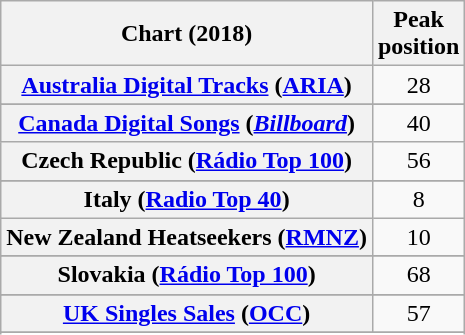<table class="wikitable sortable plainrowheaders" style="text-align:center">
<tr>
<th scope="col">Chart (2018)</th>
<th scope="col">Peak<br> position</th>
</tr>
<tr>
<th scope="row"><a href='#'>Australia Digital Tracks</a> (<a href='#'>ARIA</a>)</th>
<td>28</td>
</tr>
<tr>
</tr>
<tr>
</tr>
<tr>
</tr>
<tr>
<th scope="row"><a href='#'>Canada Digital Songs</a> (<em><a href='#'>Billboard</a></em>)</th>
<td>40</td>
</tr>
<tr>
<th scope="row">Czech Republic (<a href='#'>Rádio Top 100</a>)</th>
<td>56</td>
</tr>
<tr>
</tr>
<tr>
</tr>
<tr>
<th scope="row">Italy (<a href='#'>Radio Top 40</a>)</th>
<td>8</td>
</tr>
<tr>
<th scope="row">New Zealand Heatseekers (<a href='#'>RMNZ</a>)</th>
<td>10</td>
</tr>
<tr>
</tr>
<tr>
<th scope="row">Slovakia (<a href='#'>Rádio Top 100</a>)</th>
<td>68</td>
</tr>
<tr>
</tr>
<tr>
<th scope="row"><a href='#'>UK Singles Sales</a> (<a href='#'>OCC</a>)</th>
<td>57</td>
</tr>
<tr>
</tr>
<tr>
</tr>
<tr>
</tr>
<tr>
</tr>
<tr>
</tr>
</table>
